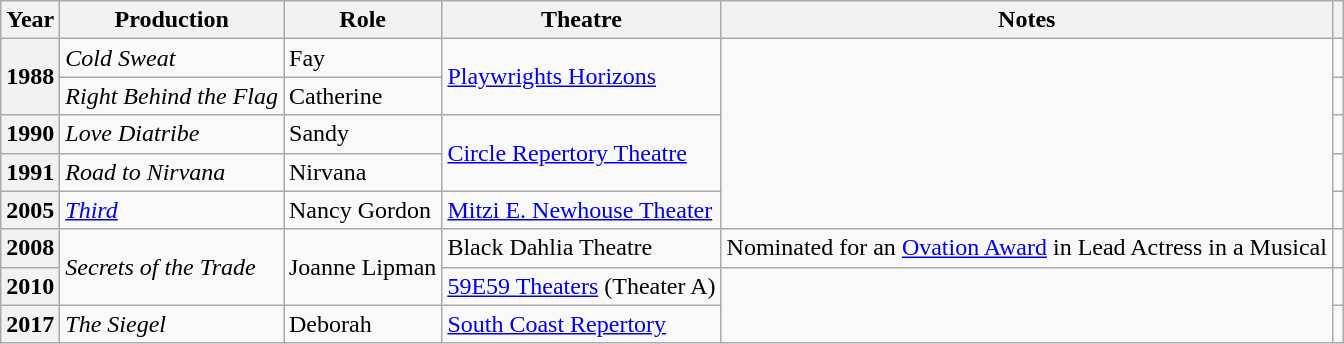<table class="wikitable plainrowheaders sortable mw-collapsible">
<tr>
<th scope="col">Year</th>
<th scope="col">Production</th>
<th scope="col">Role</th>
<th scope="col">Theatre</th>
<th scope="col" class="unsortable">Notes</th>
<th scope="col" class="unsortable"></th>
</tr>
<tr>
<th scope="row" rowspan=2>1988</th>
<td><em>Cold Sweat</em></td>
<td>Fay</td>
<td rowspan=2><a href='#'>Playwrights Horizons</a></td>
<td rowspan=5></td>
<td></td>
</tr>
<tr>
<td><em>Right Behind the Flag</em></td>
<td>Catherine</td>
<td></td>
</tr>
<tr>
<th scope="row">1990</th>
<td><em>Love Diatribe</em></td>
<td>Sandy</td>
<td rowspan=2><a href='#'>Circle Repertory Theatre</a></td>
<td></td>
</tr>
<tr>
<th scope="row">1991</th>
<td><em>Road to Nirvana</em></td>
<td>Nirvana</td>
<td></td>
</tr>
<tr>
<th scope="row">2005</th>
<td><em><a href='#'>Third</a></em></td>
<td>Nancy Gordon</td>
<td><a href='#'>Mitzi E. Newhouse Theater</a></td>
<td></td>
</tr>
<tr>
<th scope="row">2008</th>
<td rowspan=2><em>Secrets of the Trade</em></td>
<td rowspan=2>Joanne Lipman</td>
<td>Black Dahlia Theatre</td>
<td>Nominated for an <a href='#'>Ovation Award</a> in Lead Actress in a Musical</td>
<td></td>
</tr>
<tr>
<th scope="row">2010</th>
<td><a href='#'>59E59 Theaters</a> (Theater A)</td>
<td rowspan=2></td>
<td></td>
</tr>
<tr>
<th scope="row">2017</th>
<td><em>The Siegel</em></td>
<td>Deborah</td>
<td><a href='#'>South Coast Repertory</a></td>
<td></td>
</tr>
</table>
